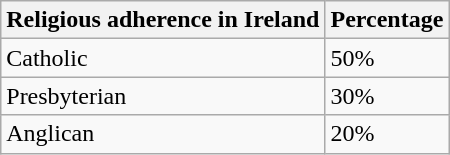<table class="wikitable">
<tr>
<th>Religious adherence in Ireland</th>
<th>Percentage</th>
</tr>
<tr>
<td>Catholic</td>
<td>50%</td>
</tr>
<tr>
<td>Presbyterian</td>
<td>30%</td>
</tr>
<tr>
<td>Anglican</td>
<td>20%</td>
</tr>
</table>
